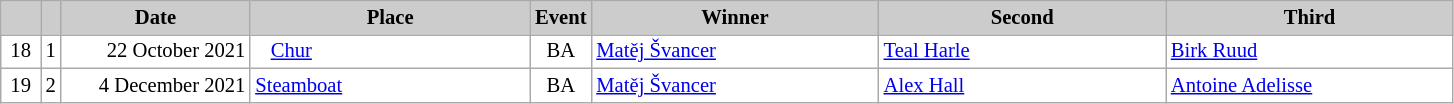<table class="wikitable plainrowheaders" style="background:#fff; font-size:86%; line-height:16px; border:grey solid 1px; border-collapse:collapse;">
<tr>
<th scope="col" style="background:#ccc; width:20px;"></th>
<th scope="col" style="background:#ccc; width=30 px;"></th>
<th scope="col" style="background:#ccc; width:120px;">Date</th>
<th scope="col" style="background:#ccc; width:180px;">Place</th>
<th scope="col" style="background:#ccc; width:15px;">Event</th>
<th scope="col" style="background:#ccc; width:185px;">Winner</th>
<th scope="col" style="background:#ccc; width:185px;">Second</th>
<th scope="col" style="background:#ccc; width:185px;">Third</th>
</tr>
<tr>
<td align="center">18</td>
<td align="center">1</td>
<td align="right">22 October 2021</td>
<td>   <a href='#'>Chur</a></td>
<td align="center">BA</td>
<td> <a href='#'>Matěj Švancer</a></td>
<td> <a href='#'>Teal Harle</a></td>
<td> <a href='#'>Birk Ruud</a></td>
</tr>
<tr>
<td align="center">19</td>
<td align="center">2</td>
<td align="right">4 December 2021</td>
<td> <a href='#'>Steamboat</a></td>
<td align="center">BA</td>
<td> <a href='#'>Matěj Švancer</a></td>
<td> <a href='#'>Alex Hall</a></td>
<td> <a href='#'>Antoine Adelisse</a></td>
</tr>
</table>
